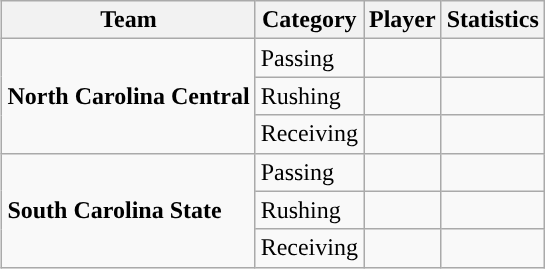<table class="wikitable" style="float: right;">
<tr>
<th>Team</th>
<th>Category</th>
<th>Player</th>
<th>Statistics</th>
</tr>
<tr>
<td rowspan=3><strong>North Carolina Central</strong></td>
<td>Passing</td>
<td></td>
<td></td>
</tr>
<tr>
<td>Rushing</td>
<td></td>
<td></td>
</tr>
<tr>
<td>Receiving</td>
<td></td>
<td></td>
</tr>
<tr>
<td rowspan=3><strong>South Carolina State</strong></td>
<td>Passing</td>
<td></td>
<td></td>
</tr>
<tr>
<td>Rushing</td>
<td></td>
<td></td>
</tr>
<tr>
<td>Receiving</td>
<td></td>
<td></td>
</tr>
</table>
